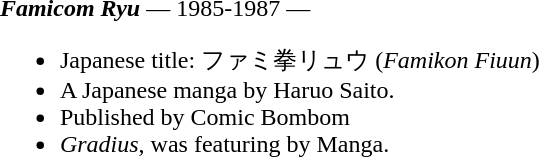<table class="toccolours" style="margin: 0 auto; width: 95%;">
<tr style="vertical-align: top;">
<td width="100%"><strong><em>Famicom Ryu</em></strong> — 1985-1987 — <br><ul><li>Japanese title: ファミ拳リュウ (<em>Famikon Fiuun</em>)</li><li>A Japanese manga by Haruo Saito.</li><li>Published by Comic Bombom</li><li><em>Gradius</em>, was featuring by Manga.</li></ul></td>
</tr>
</table>
